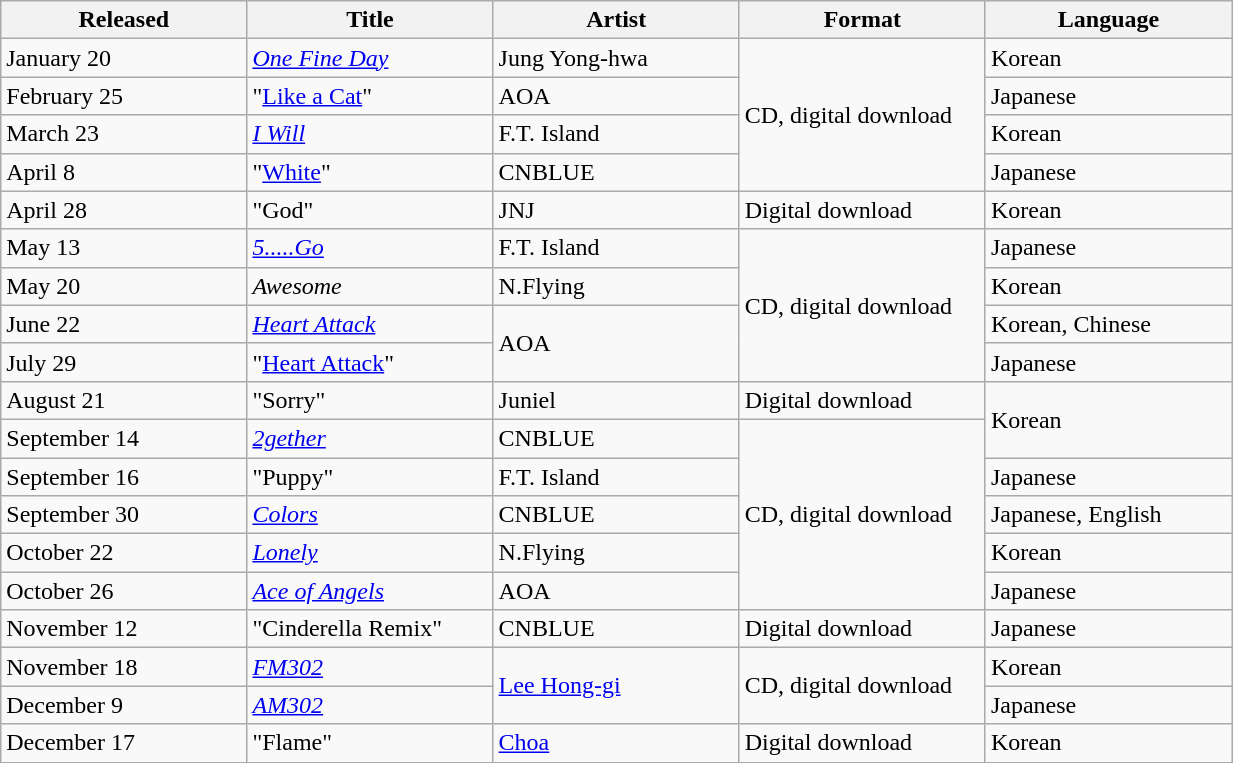<table class="wikitable sortable" align="left center" style="width:65%;">
<tr>
<th style="width:20%;">Released</th>
<th style="width:20%;">Title</th>
<th style="width:20%;">Artist</th>
<th style="width:20%;">Format</th>
<th style="width:20%;">Language</th>
</tr>
<tr>
<td>January 20</td>
<td><em><a href='#'>One Fine Day</a></em></td>
<td>Jung Yong-hwa</td>
<td rowspan="4">CD, digital download</td>
<td>Korean</td>
</tr>
<tr>
<td>February 25</td>
<td>"<a href='#'>Like a Cat</a>"</td>
<td>AOA</td>
<td>Japanese</td>
</tr>
<tr>
<td>March 23</td>
<td><em><a href='#'>I Will</a></em></td>
<td>F.T. Island</td>
<td>Korean</td>
</tr>
<tr>
<td>April 8</td>
<td>"<a href='#'>White</a>"</td>
<td>CNBLUE</td>
<td>Japanese</td>
</tr>
<tr>
<td>April 28</td>
<td>"God"</td>
<td>JNJ</td>
<td>Digital download</td>
<td>Korean</td>
</tr>
<tr>
<td>May 13</td>
<td><em><a href='#'>5.....Go</a></em></td>
<td>F.T. Island</td>
<td rowspan="4">CD, digital download</td>
<td>Japanese</td>
</tr>
<tr>
<td>May 20</td>
<td><em>Awesome</em></td>
<td>N.Flying</td>
<td>Korean</td>
</tr>
<tr>
<td>June 22</td>
<td><em><a href='#'>Heart Attack</a></em></td>
<td rowspan="2">AOA</td>
<td>Korean, Chinese</td>
</tr>
<tr>
<td>July 29</td>
<td>"<a href='#'>Heart Attack</a>"</td>
<td>Japanese</td>
</tr>
<tr>
<td>August 21</td>
<td>"Sorry"</td>
<td>Juniel</td>
<td>Digital download</td>
<td rowspan="2">Korean</td>
</tr>
<tr>
<td>September 14</td>
<td><em><a href='#'>2gether</a></em></td>
<td>CNBLUE</td>
<td rowspan="5">CD, digital download</td>
</tr>
<tr>
<td>September 16</td>
<td>"Puppy"</td>
<td>F.T. Island</td>
<td>Japanese</td>
</tr>
<tr>
<td>September 30</td>
<td><em><a href='#'>Colors</a></em></td>
<td>CNBLUE</td>
<td>Japanese, English</td>
</tr>
<tr>
<td>October 22</td>
<td><em><a href='#'>Lonely</a></em></td>
<td>N.Flying</td>
<td>Korean</td>
</tr>
<tr>
<td>October 26</td>
<td><em><a href='#'>Ace of Angels</a></em></td>
<td>AOA</td>
<td>Japanese</td>
</tr>
<tr>
<td>November 12</td>
<td>"Cinderella Remix"</td>
<td>CNBLUE</td>
<td>Digital download</td>
<td>Japanese</td>
</tr>
<tr>
<td>November 18</td>
<td><em><a href='#'>FM302</a></em></td>
<td rowspan="2"><a href='#'>Lee Hong-gi</a></td>
<td rowspan="2">CD, digital download</td>
<td>Korean</td>
</tr>
<tr>
<td>December 9</td>
<td><em><a href='#'>AM302</a></em></td>
<td>Japanese</td>
</tr>
<tr>
<td>December 17</td>
<td>"Flame"</td>
<td><a href='#'>Choa</a></td>
<td>Digital download</td>
<td>Korean</td>
</tr>
<tr>
</tr>
</table>
